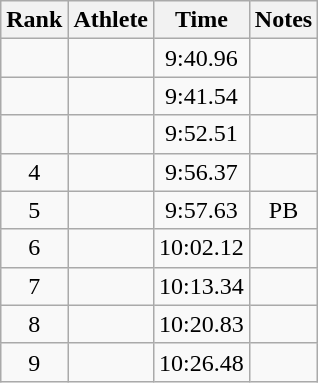<table class="wikitable sortable" style="text-align:center">
<tr>
<th>Rank</th>
<th>Athlete</th>
<th>Time</th>
<th>Notes</th>
</tr>
<tr>
<td></td>
<td align=left></td>
<td>9:40.96</td>
<td></td>
</tr>
<tr>
<td></td>
<td align=left></td>
<td>9:41.54</td>
<td></td>
</tr>
<tr>
<td></td>
<td align=left></td>
<td>9:52.51</td>
<td></td>
</tr>
<tr>
<td>4</td>
<td align=left></td>
<td>9:56.37</td>
<td></td>
</tr>
<tr>
<td>5</td>
<td align=left></td>
<td>9:57.63</td>
<td>PB</td>
</tr>
<tr>
<td>6</td>
<td align=left></td>
<td>10:02.12</td>
<td></td>
</tr>
<tr>
<td>7</td>
<td align=left></td>
<td>10:13.34</td>
<td></td>
</tr>
<tr>
<td>8</td>
<td align=left></td>
<td>10:20.83</td>
<td></td>
</tr>
<tr>
<td>9</td>
<td align=left></td>
<td>10:26.48</td>
<td></td>
</tr>
</table>
